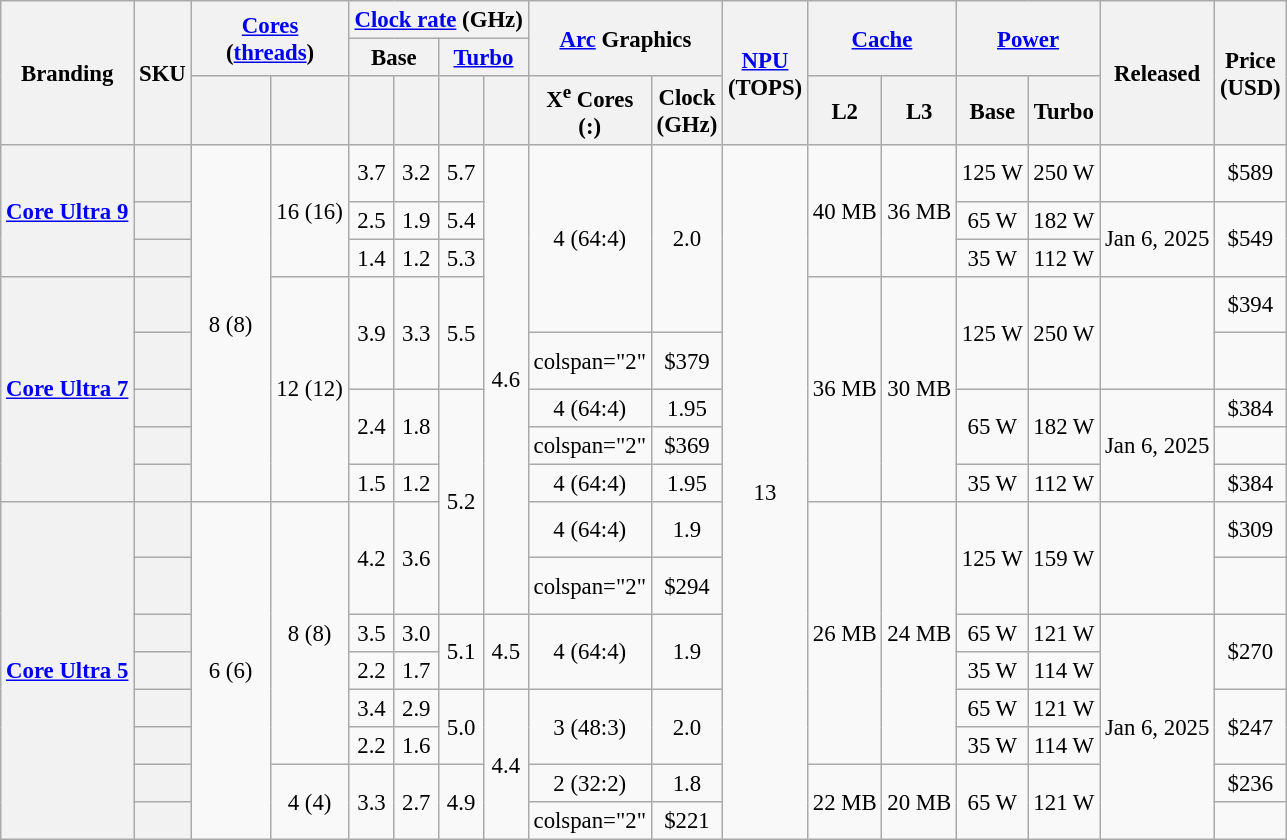<table class="wikitable" style="text-align:center; white-space:nowrap; font-size:95%">
<tr>
<th rowspan="3">Branding</th>
<th rowspan="3">SKU</th>
<th colspan="2" rowspan="2"><a href='#'>Cores</a> <br> (<a href='#'>threads</a>)</th>
<th colspan="4"><a href='#'>Clock rate</a> (GHz)</th>
<th colspan="2" rowspan="2"><a href='#'>Arc</a> Graphics</th>
<th rowspan="3"><a href='#'>NPU</a> <br> (TOPS)</th>
<th rowspan="2" colspan="2"><a href='#'>Cache</a></th>
<th colspan="2" rowspan="2"><a href='#'>Power</a></th>
<th rowspan="3">Released</th>
<th rowspan="3">Price <br> (USD)</th>
</tr>
<tr>
<th colspan="2">Base</th>
<th colspan="2"><a href='#'>Turbo</a></th>
</tr>
<tr>
<th style="width:3em;"></th>
<th style="width:3em;"></th>
<th style="width:1.5em;"></th>
<th style="width:1.5em;"></th>
<th style="width:1.5em;"></th>
<th style="width:1.5em;"></th>
<th>X<sup>e</sup> Cores <br> (:)</th>
<th>Clock <br>(GHz)</th>
<th>L2</th>
<th>L3</th>
<th>Base</th>
<th>Turbo</th>
</tr>
<tr>
<th rowspan="3"><a href='#'>Core Ultra 9</a></th>
<th style="text-align:left; height:2em;"></th>
<td rowspan="8">8 (8)</td>
<td rowspan="3">16 (16)</td>
<td>3.7</td>
<td>3.2</td>
<td>5.7</td>
<td rowspan="10">4.6</td>
<td rowspan="4">4 (64:4)</td>
<td rowspan="4">2.0</td>
<td rowspan="16">13</td>
<td rowspan="3">40 MB</td>
<td rowspan="3">36 MB</td>
<td>125 W</td>
<td>250 W</td>
<td></td>
<td>$589</td>
</tr>
<tr>
<th></th>
<td>2.5</td>
<td>1.9</td>
<td>5.4</td>
<td>65 W</td>
<td>182 W</td>
<td rowspan="2">Jan 6, 2025</td>
<td rowspan="2">$549</td>
</tr>
<tr>
<th></th>
<td>1.4</td>
<td>1.2</td>
<td>5.3</td>
<td>35 W</td>
<td>112 W</td>
</tr>
<tr>
<th rowspan="5"><a href='#'>Core Ultra 7</a></th>
<th style="text-align:left; height:2em;"></th>
<td rowspan="5">12 (12)</td>
<td rowspan="2">3.9</td>
<td rowspan="2">3.3</td>
<td rowspan="2">5.5</td>
<td rowspan="5">36 MB</td>
<td rowspan="5">30 MB</td>
<td rowspan="2">125 W</td>
<td rowspan="2">250 W</td>
<td rowspan="2"></td>
<td>$394</td>
</tr>
<tr>
<th style="text-align:left; height:2em;"></th>
<td>colspan="2" </td>
<td>$379</td>
</tr>
<tr>
<th></th>
<td rowspan="2">2.4</td>
<td rowspan="2">1.8</td>
<td rowspan="5">5.2</td>
<td>4 (64:4)</td>
<td>1.95</td>
<td rowspan="2">65 W</td>
<td rowspan="2">182 W</td>
<td rowspan="3">Jan 6, 2025</td>
<td>$384</td>
</tr>
<tr>
<th></th>
<td>colspan="2" </td>
<td>$369</td>
</tr>
<tr>
<th></th>
<td>1.5</td>
<td>1.2</td>
<td>4 (64:4)</td>
<td>1.95</td>
<td>35 W</td>
<td>112 W</td>
<td>$384</td>
</tr>
<tr>
<th rowspan="8"><a href='#'>Core Ultra 5</a></th>
<th style="text-align:left; height:2em;"></th>
<td rowspan="8">6 (6)</td>
<td rowspan="6">8 (8)</td>
<td rowspan="2">4.2</td>
<td rowspan="2">3.6</td>
<td>4 (64:4)</td>
<td>1.9</td>
<td rowspan="6">26 MB</td>
<td rowspan="6">24 MB</td>
<td rowspan="2">125 W</td>
<td rowspan="2">159 W</td>
<td rowspan="2"></td>
<td>$309</td>
</tr>
<tr>
<th style="text-align:left; height:2em;"></th>
<td>colspan="2" </td>
<td>$294</td>
</tr>
<tr>
<th></th>
<td>3.5</td>
<td>3.0</td>
<td rowspan="2">5.1</td>
<td rowspan="2">4.5</td>
<td rowspan="2">4 (64:4)</td>
<td rowspan="2">1.9</td>
<td>65 W</td>
<td>121 W</td>
<td rowspan="6">Jan 6, 2025</td>
<td rowspan="2">$270</td>
</tr>
<tr>
<th></th>
<td>2.2</td>
<td>1.7</td>
<td>35 W</td>
<td>114 W</td>
</tr>
<tr>
<th></th>
<td>3.4</td>
<td>2.9</td>
<td rowspan="2">5.0</td>
<td rowspan="4">4.4</td>
<td rowspan="2">3 (48:3)</td>
<td rowspan="2">2.0</td>
<td>65 W</td>
<td>121 W</td>
<td rowspan="2">$247</td>
</tr>
<tr>
<th></th>
<td>2.2</td>
<td>1.6</td>
<td>35 W</td>
<td>114 W</td>
</tr>
<tr>
<th></th>
<td rowspan="2">4 (4)</td>
<td rowspan="2">3.3</td>
<td rowspan="2">2.7</td>
<td rowspan="2">4.9</td>
<td>2 (32:2)</td>
<td>1.8</td>
<td rowspan="2">22 MB</td>
<td rowspan="2">20 MB</td>
<td rowspan="2">65 W</td>
<td rowspan="2">121 W</td>
<td>$236</td>
</tr>
<tr>
<th></th>
<td>colspan="2" </td>
<td>$221</td>
</tr>
</table>
